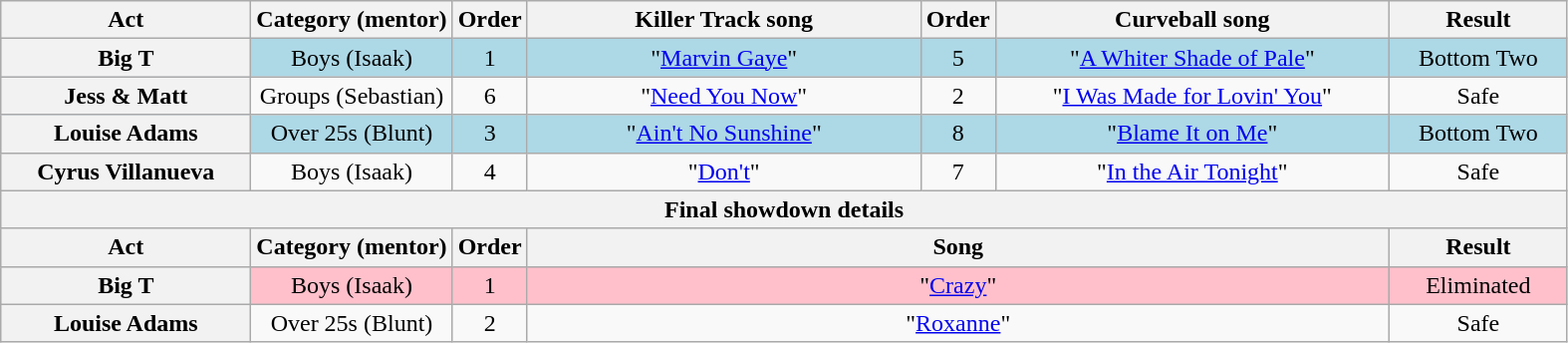<table class="wikitable plainrowheaders" style="text-align:center;">
<tr>
<th scope="col" style="width:10em;">Act</th>
<th scope="col">Category (mentor)</th>
<th scope="col">Order</th>
<th scope="col" style="width:16em;">Killer Track song</th>
<th scope="col">Order</th>
<th scope="col" style="width:16em;">Curveball song</th>
<th scope="col" style="width:7em;">Result</th>
</tr>
<tr style="background:lightblue;">
<th scope="row">Big T</th>
<td>Boys (Isaak)</td>
<td>1</td>
<td>"<a href='#'>Marvin Gaye</a>"</td>
<td>5</td>
<td>"<a href='#'>A Whiter Shade of Pale</a>"</td>
<td>Bottom Two</td>
</tr>
<tr>
<th scope="row">Jess & Matt</th>
<td>Groups (Sebastian)</td>
<td>6</td>
<td>"<a href='#'>Need You Now</a>"</td>
<td>2</td>
<td>"<a href='#'>I Was Made for Lovin' You</a>"</td>
<td>Safe</td>
</tr>
<tr style="background:lightblue;">
<th scope="row">Louise Adams</th>
<td>Over 25s (Blunt)</td>
<td>3</td>
<td>"<a href='#'>Ain't No Sunshine</a>"</td>
<td>8</td>
<td>"<a href='#'>Blame It on Me</a>"</td>
<td>Bottom Two</td>
</tr>
<tr>
<th scope="row">Cyrus Villanueva</th>
<td>Boys (Isaak)</td>
<td>4</td>
<td>"<a href='#'>Don't</a>"</td>
<td>7</td>
<td>"<a href='#'>In the Air Tonight</a>"</td>
<td>Safe</td>
</tr>
<tr>
<th colspan="7">Final showdown details</th>
</tr>
<tr>
<th scope="col" style="width:10em;">Act</th>
<th scope="col">Category (mentor)</th>
<th scope="col">Order</th>
<th scope="col" style="width:16em;" colspan="3" style="text-align:center;">Song</th>
<th scope="col" style="width:6em;">Result</th>
</tr>
<tr style="background:pink;">
<th scope="row">Big T</th>
<td>Boys (Isaak)</td>
<td>1</td>
<td colspan="3">"<a href='#'>Crazy</a>"</td>
<td>Eliminated</td>
</tr>
<tr>
<th scope="row">Louise Adams</th>
<td>Over 25s (Blunt)</td>
<td>2</td>
<td colspan="3">"<a href='#'>Roxanne</a>"</td>
<td>Safe</td>
</tr>
</table>
